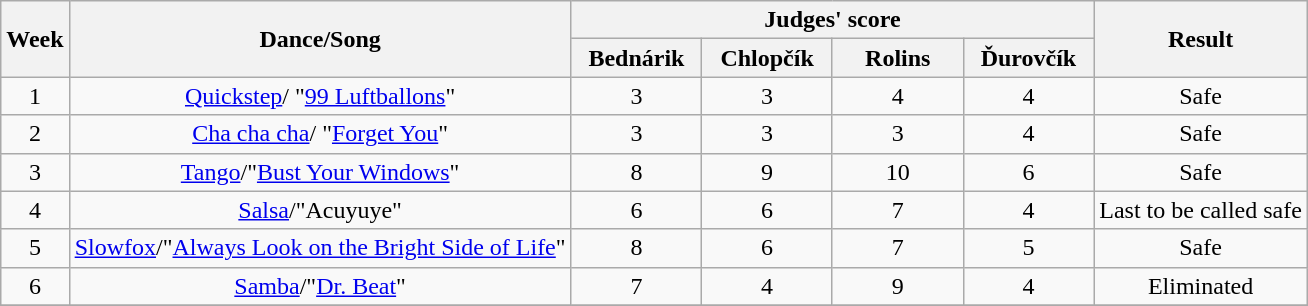<table class="wikitable" style="text-align:center">
<tr>
<th rowspan="2">Week</th>
<th rowspan="2">Dance/Song</th>
<th colspan="4">Judges' score</th>
<th rowspan="2">Result</th>
</tr>
<tr>
<th style="width:10%;">Bednárik</th>
<th style="width:10%;">Chlopčík</th>
<th style="width:10%;">Rolins</th>
<th style="width:10%;">Ďurovčík</th>
</tr>
<tr>
<td>1</td>
<td><a href='#'>Quickstep</a>/ "<a href='#'>99 Luftballons</a>"</td>
<td>3</td>
<td>3</td>
<td>4</td>
<td>4</td>
<td>Safe</td>
</tr>
<tr>
<td>2</td>
<td><a href='#'>Cha cha cha</a>/ "<a href='#'>Forget You</a>"</td>
<td>3</td>
<td>3</td>
<td>3</td>
<td>4</td>
<td>Safe</td>
</tr>
<tr>
<td>3</td>
<td><a href='#'>Tango</a>/"<a href='#'>Bust Your Windows</a>"</td>
<td>8</td>
<td>9</td>
<td>10</td>
<td>6</td>
<td>Safe</td>
</tr>
<tr>
<td>4</td>
<td><a href='#'>Salsa</a>/"Acuyuye"</td>
<td>6</td>
<td>6</td>
<td>7</td>
<td>4</td>
<td>Last to be called safe</td>
</tr>
<tr>
<td>5</td>
<td><a href='#'>Slowfox</a>/"<a href='#'>Always Look on the Bright Side of Life</a>"</td>
<td>8</td>
<td>6</td>
<td>7</td>
<td>5</td>
<td>Safe</td>
</tr>
<tr>
<td>6</td>
<td><a href='#'>Samba</a>/"<a href='#'>Dr. Beat</a>"</td>
<td>7</td>
<td>4</td>
<td>9</td>
<td>4</td>
<td>Eliminated</td>
</tr>
<tr>
</tr>
</table>
